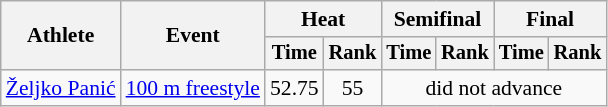<table class="wikitable" style="font-size:90%;">
<tr>
<th rowspan=2>Athlete</th>
<th rowspan=2>Event</th>
<th colspan="2">Heat</th>
<th colspan="2">Semifinal</th>
<th colspan="2">Final</th>
</tr>
<tr style="font-size:95%">
<th>Time</th>
<th>Rank</th>
<th>Time</th>
<th>Rank</th>
<th>Time</th>
<th>Rank</th>
</tr>
<tr align=center>
<td align=left><a href='#'>Željko Panić</a></td>
<td align=left><a href='#'>100 m freestyle</a></td>
<td>52.75</td>
<td>55</td>
<td colspan=4>did not advance</td>
</tr>
</table>
